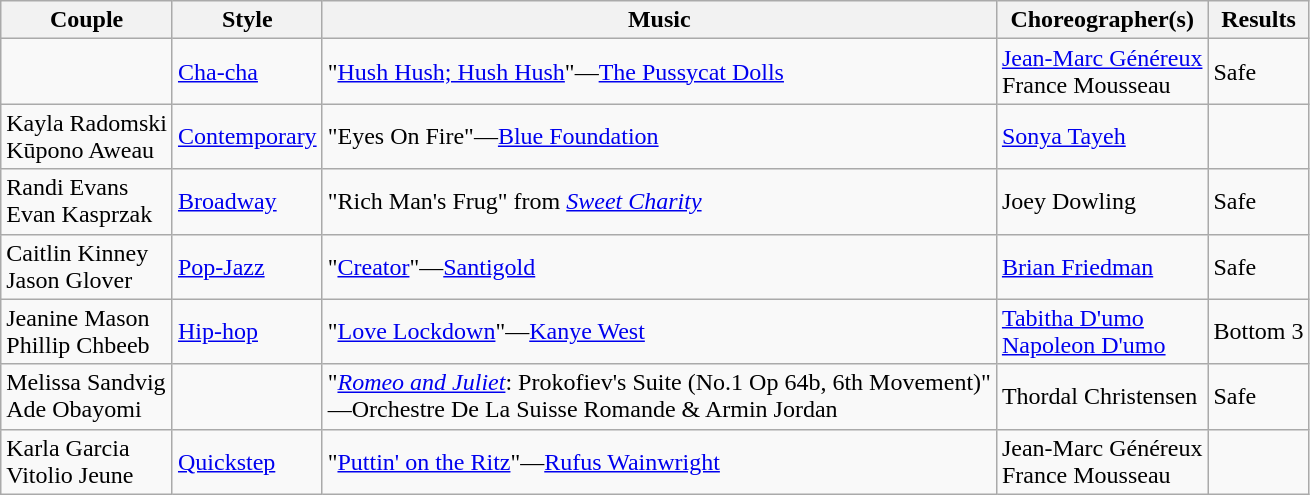<table class="wikitable">
<tr>
<th>Couple</th>
<th>Style</th>
<th>Music</th>
<th>Choreographer(s)</th>
<th>Results</th>
</tr>
<tr>
<td></td>
<td><a href='#'>Cha-cha</a></td>
<td>"<a href='#'>Hush Hush; Hush Hush</a>"—<a href='#'>The Pussycat Dolls</a></td>
<td><a href='#'>Jean-Marc Généreux</a><br>France Mousseau</td>
<td>Safe</td>
</tr>
<tr>
<td>Kayla Radomski<br>Kūpono Aweau</td>
<td><a href='#'>Contemporary</a></td>
<td>"Eyes On Fire"—<a href='#'>Blue Foundation</a></td>
<td><a href='#'>Sonya Tayeh</a></td>
<td></td>
</tr>
<tr>
<td>Randi Evans<br>Evan Kasprzak</td>
<td><a href='#'>Broadway</a></td>
<td>"Rich Man's Frug" from <em><a href='#'>Sweet Charity</a></em></td>
<td>Joey Dowling</td>
<td>Safe</td>
</tr>
<tr>
<td>Caitlin Kinney<br>Jason Glover</td>
<td><a href='#'>Pop-Jazz</a></td>
<td>"<a href='#'>Creator</a>"—<a href='#'>Santigold</a></td>
<td><a href='#'>Brian Friedman</a></td>
<td>Safe</td>
</tr>
<tr>
<td>Jeanine Mason<br>Phillip Chbeeb</td>
<td><a href='#'>Hip-hop</a></td>
<td>"<a href='#'>Love Lockdown</a>"—<a href='#'>Kanye West</a></td>
<td><a href='#'>Tabitha D'umo</a><br><a href='#'>Napoleon D'umo</a></td>
<td>Bottom 3</td>
</tr>
<tr>
<td>Melissa Sandvig<br>Ade Obayomi</td>
<td></td>
<td>"<em><a href='#'>Romeo and Juliet</a></em>: Prokofiev's Suite (No.1 Op 64b, 6th Movement)"<br>—Orchestre De La Suisse Romande & Armin Jordan</td>
<td>Thordal Christensen</td>
<td>Safe</td>
</tr>
<tr>
<td>Karla Garcia<br>Vitolio Jeune</td>
<td><a href='#'>Quickstep</a></td>
<td>"<a href='#'>Puttin' on the Ritz</a>"—<a href='#'>Rufus Wainwright</a></td>
<td>Jean-Marc Généreux<br>France Mousseau</td>
<td></td>
</tr>
</table>
